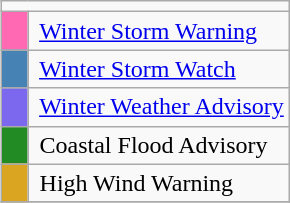<table class="wikitable"  style="float:right; margin:1em; margin-top:0;">
<tr>
<td colspan="6" style="text-align:center;"></td>
</tr>
<tr>
<td style="width:10px; height:10px; background:#ff69b4;"></td>
<td> <a href='#'>Winter Storm Warning</a></td>
</tr>
<tr>
<td style="width:10px; height:10px; background:#4682b4;"></td>
<td> <a href='#'>Winter Storm Watch</a></td>
</tr>
<tr>
<td style="width:10px; height:10px; background:#7b68ee;"></td>
<td> <a href='#'>Winter Weather Advisory</a></td>
</tr>
<tr>
<td style="width:10px; height:10px; background:#238b23;"></td>
<td> Coastal Flood Advisory</td>
</tr>
<tr>
<td style="width:10px; height:10px; background:#daa520;"></td>
<td> High Wind Warning</td>
</tr>
<tr>
</tr>
</table>
